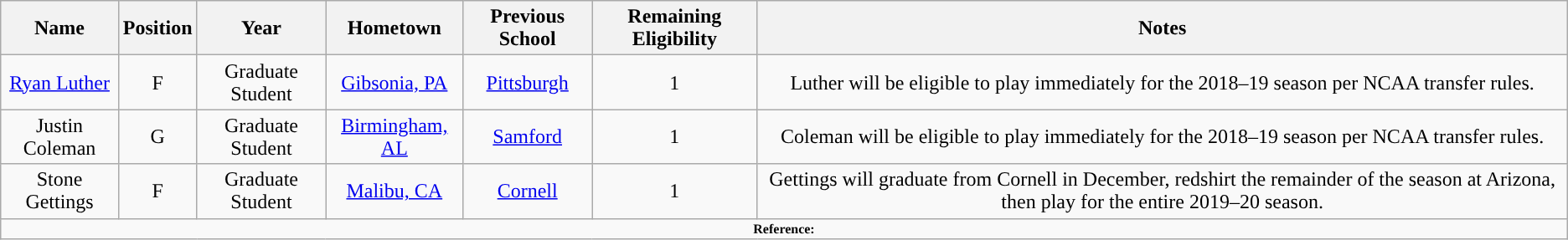<table class="wikitable" style="text-align: center">
<tr align=center>
<th>Name</th>
<th>Position</th>
<th>Year</th>
<th>Hometown</th>
<th>Previous School</th>
<th>Remaining Eligibility</th>
<th>Notes</th>
</tr>
<tr>
<td><a href='#'>Ryan Luther</a></td>
<td>F</td>
<td>Graduate Student</td>
<td><a href='#'>Gibsonia, PA</a></td>
<td><a href='#'>Pittsburgh</a></td>
<td>1</td>
<td>Luther will be eligible to play immediately for the 2018–19 season per NCAA transfer rules.</td>
</tr>
<tr>
<td>Justin Coleman</td>
<td>G</td>
<td>Graduate Student</td>
<td><a href='#'>Birmingham, AL</a></td>
<td><a href='#'>Samford</a></td>
<td>1</td>
<td>Coleman will be eligible to play immediately for the 2018–19 season per NCAA transfer rules.</td>
</tr>
<tr>
<td>Stone Gettings</td>
<td>F</td>
<td>Graduate Student</td>
<td><a href='#'>Malibu, CA</a></td>
<td><a href='#'>Cornell</a></td>
<td>1</td>
<td>Gettings will graduate from Cornell in December, redshirt the remainder of the season at Arizona, then play for the entire 2019–20 season.</td>
</tr>
<tr>
<td colspan="7" style="font-size:8pt; text-align:center;"><strong>Reference:</strong></td>
</tr>
</table>
